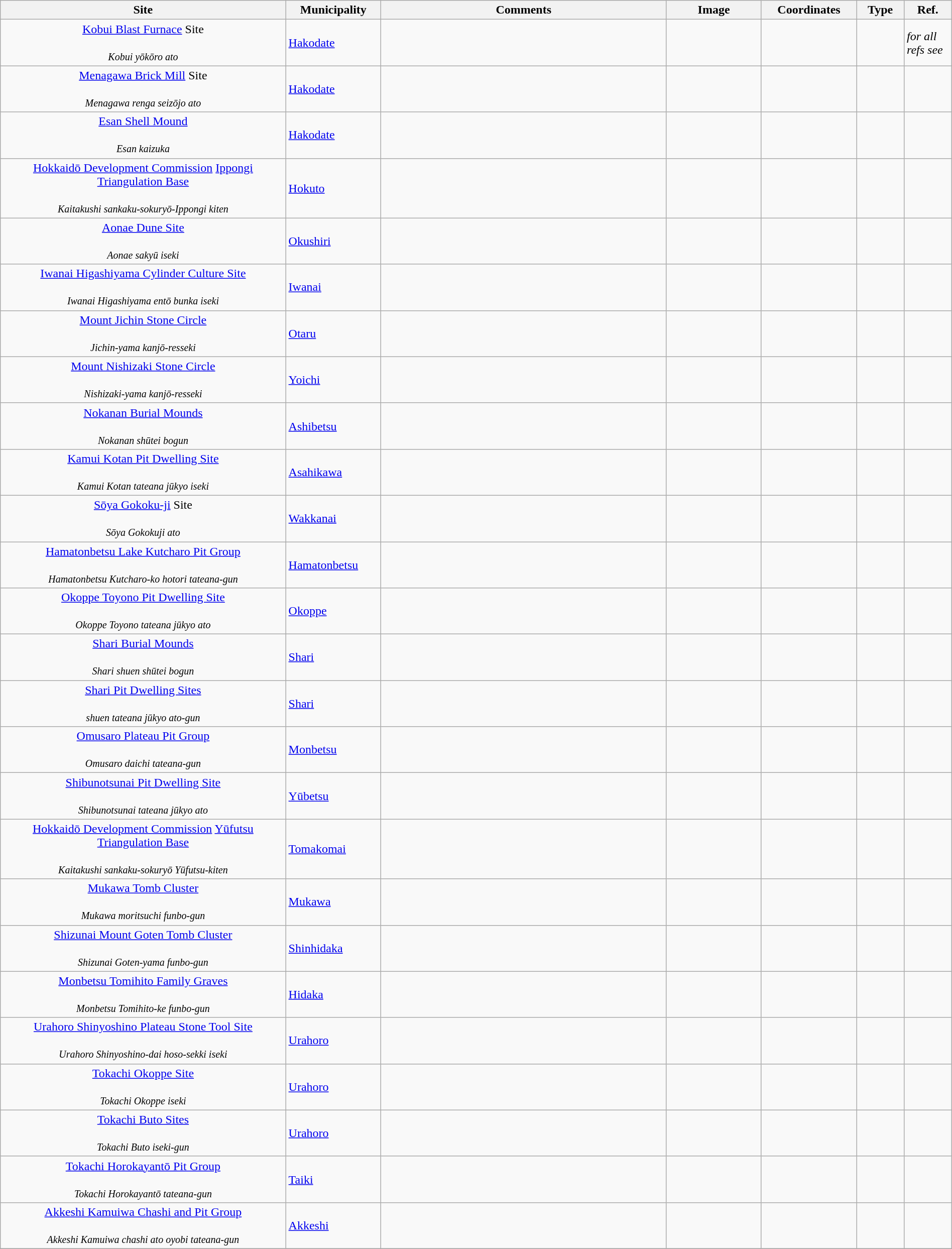<table class="wikitable sortable"  style="width:100%;">
<tr>
<th width="30%" align="left">Site</th>
<th width="10%" align="left">Municipality</th>
<th width="30%" align="left" class="unsortable">Comments</th>
<th width="10%" align="left"  class="unsortable">Image</th>
<th width="10%" align="left" class="unsortable">Coordinates</th>
<th width="5%" align="left">Type</th>
<th width="5%" align="left"  class="unsortable">Ref.</th>
</tr>
<tr>
<td align="center"><a href='#'>Kobui Blast Furnace</a> Site<br><br><small><em>Kobui yōkōro ato</em></small></td>
<td><a href='#'>Hakodate</a></td>
<td></td>
<td></td>
<td></td>
<td></td>
<td><em>for all refs see</em> </td>
</tr>
<tr>
<td align="center"><a href='#'>Menagawa Brick Mill</a> Site<br><br><small><em>Menagawa renga seizōjo ato</em></small></td>
<td><a href='#'>Hakodate</a></td>
<td></td>
<td></td>
<td></td>
<td></td>
<td></td>
</tr>
<tr>
<td align="center"><a href='#'>Esan Shell Mound</a><br><br><small><em>Esan kaizuka</em></small></td>
<td><a href='#'>Hakodate</a></td>
<td></td>
<td></td>
<td></td>
<td></td>
<td></td>
</tr>
<tr>
<td align="center"><a href='#'>Hokkaidō Development Commission</a> <a href='#'>Ippongi Triangulation Base</a><br><br><small><em>Kaitakushi sankaku-sokuryō-Ippongi kiten</em></small></td>
<td><a href='#'>Hokuto</a></td>
<td></td>
<td></td>
<td></td>
<td></td>
<td></td>
</tr>
<tr>
<td align="center"><a href='#'>Aonae Dune Site</a><br><br><small><em>Aonae sakyū iseki</em></small></td>
<td><a href='#'>Okushiri</a></td>
<td></td>
<td></td>
<td></td>
<td></td>
<td></td>
</tr>
<tr>
<td align="center"><a href='#'>Iwanai Higashiyama Cylinder Culture Site</a><br><br><small><em>Iwanai Higashiyama entō bunka iseki</em></small></td>
<td><a href='#'>Iwanai</a></td>
<td></td>
<td></td>
<td></td>
<td></td>
<td></td>
</tr>
<tr>
<td align="center"><a href='#'>Mount Jichin Stone Circle</a><br><br><small><em>Jichin-yama kanjō-resseki</em></small></td>
<td><a href='#'>Otaru</a></td>
<td></td>
<td></td>
<td></td>
<td></td>
<td></td>
</tr>
<tr>
<td align="center"><a href='#'>Mount Nishizaki Stone Circle</a><br><br><small><em>Nishizaki-yama kanjō-resseki</em></small></td>
<td><a href='#'>Yoichi</a></td>
<td></td>
<td></td>
<td></td>
<td></td>
<td></td>
</tr>
<tr>
<td align="center"><a href='#'>Nokanan Burial Mounds</a><br><br><small><em>Nokanan shūtei bogun</em></small></td>
<td><a href='#'>Ashibetsu</a></td>
<td></td>
<td></td>
<td></td>
<td></td>
<td></td>
</tr>
<tr>
<td align="center"><a href='#'>Kamui Kotan Pit Dwelling Site</a><br><br><small><em>Kamui Kotan tateana jūkyo iseki</em></small></td>
<td><a href='#'>Asahikawa</a></td>
<td></td>
<td></td>
<td></td>
<td></td>
<td></td>
</tr>
<tr>
<td align="center"><a href='#'>Sōya Gokoku-ji</a> Site<br><br><small><em>Sōya Gokokuji ato</em></small></td>
<td><a href='#'>Wakkanai</a></td>
<td></td>
<td></td>
<td></td>
<td></td>
<td></td>
</tr>
<tr>
<td align="center"><a href='#'>Hamatonbetsu Lake Kutcharo Pit Group</a><br><br><small><em>Hamatonbetsu Kutcharo-ko hotori tateana-gun</em></small></td>
<td><a href='#'>Hamatonbetsu</a></td>
<td></td>
<td></td>
<td></td>
<td></td>
<td></td>
</tr>
<tr>
<td align="center"><a href='#'>Okoppe Toyono Pit Dwelling Site</a><br><br><small><em>Okoppe Toyono tateana jūkyo ato</em></small></td>
<td><a href='#'>Okoppe</a></td>
<td></td>
<td></td>
<td></td>
<td></td>
<td></td>
</tr>
<tr>
<td align="center"><a href='#'>Shari Burial Mounds</a><br><br><small><em>Shari shuen shūtei bogun</em></small></td>
<td><a href='#'>Shari</a></td>
<td></td>
<td></td>
<td></td>
<td></td>
<td></td>
</tr>
<tr>
<td align="center"><a href='#'>Shari Pit Dwelling Sites</a><br><br><small><em>shuen tateana jūkyo ato-gun</em></small></td>
<td><a href='#'>Shari</a></td>
<td></td>
<td></td>
<td></td>
<td></td>
<td></td>
</tr>
<tr>
<td align="center"><a href='#'>Omusaro Plateau Pit Group</a><br><br><small><em>Omusaro daichi tateana-gun</em></small></td>
<td><a href='#'>Monbetsu</a></td>
<td></td>
<td></td>
<td></td>
<td></td>
<td></td>
</tr>
<tr>
<td align="center"><a href='#'>Shibunotsunai Pit Dwelling Site</a><br><br><small><em>Shibunotsunai tateana jūkyo ato</em></small></td>
<td><a href='#'>Yūbetsu</a></td>
<td></td>
<td></td>
<td></td>
<td></td>
<td></td>
</tr>
<tr>
<td align="center"><a href='#'>Hokkaidō Development Commission</a> <a href='#'>Yūfutsu Triangulation Base</a><br><br><small><em>Kaitakushi sankaku-sokuryō Yūfutsu-kiten</em></small></td>
<td><a href='#'>Tomakomai</a></td>
<td></td>
<td></td>
<td></td>
<td></td>
<td></td>
</tr>
<tr>
<td align="center"><a href='#'>Mukawa Tomb Cluster</a><br><br><small><em>Mukawa moritsuchi funbo-gun</em></small></td>
<td><a href='#'>Mukawa</a></td>
<td></td>
<td></td>
<td></td>
<td></td>
<td></td>
</tr>
<tr>
<td align="center"><a href='#'>Shizunai Mount Goten Tomb Cluster</a><br><br><small><em>Shizunai Goten-yama funbo-gun</em></small></td>
<td><a href='#'>Shinhidaka</a></td>
<td></td>
<td></td>
<td></td>
<td></td>
<td></td>
</tr>
<tr>
<td align="center"><a href='#'>Monbetsu Tomihito Family Graves</a><br><br><small><em>Monbetsu Tomihito-ke funbo-gun</em></small></td>
<td><a href='#'>Hidaka</a></td>
<td></td>
<td></td>
<td></td>
<td></td>
<td></td>
</tr>
<tr>
<td align="center"><a href='#'>Urahoro Shinyoshino Plateau Stone Tool Site</a><br><br><small><em>Urahoro Shinyoshino-dai hoso-sekki iseki</em></small></td>
<td><a href='#'>Urahoro</a></td>
<td></td>
<td></td>
<td></td>
<td></td>
<td></td>
</tr>
<tr>
<td align="center"><a href='#'>Tokachi Okoppe Site</a><br><br><small><em>Tokachi Okoppe iseki</em></small></td>
<td><a href='#'>Urahoro</a></td>
<td></td>
<td></td>
<td></td>
<td></td>
<td></td>
</tr>
<tr>
<td align="center"><a href='#'>Tokachi Buto Sites</a><br><br><small><em>Tokachi Buto iseki-gun</em></small></td>
<td><a href='#'>Urahoro</a></td>
<td></td>
<td></td>
<td></td>
<td></td>
<td></td>
</tr>
<tr>
<td align="center"><a href='#'>Tokachi Horokayantō Pit Group</a><br><br><small><em>Tokachi Horokayantō tateana-gun</em></small></td>
<td><a href='#'>Taiki</a></td>
<td></td>
<td></td>
<td></td>
<td></td>
<td></td>
</tr>
<tr>
<td align="center"><a href='#'>Akkeshi Kamuiwa Chashi and Pit Group</a><br><br><small><em>Akkeshi Kamuiwa chashi ato oyobi tateana-gun</em></small></td>
<td><a href='#'>Akkeshi</a></td>
<td></td>
<td></td>
<td></td>
<td></td>
<td></td>
</tr>
<tr>
</tr>
</table>
